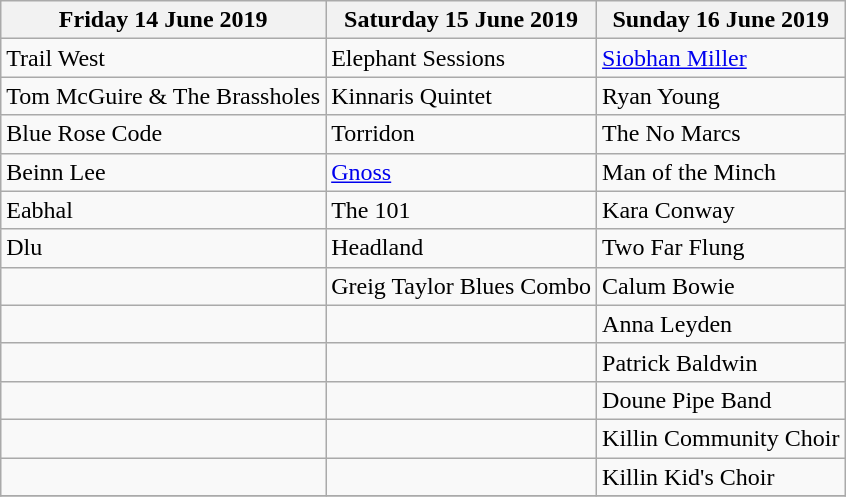<table class="wikitable">
<tr>
<th>Friday 14 June 2019</th>
<th>Saturday 15 June 2019</th>
<th>Sunday 16 June 2019</th>
</tr>
<tr>
<td>Trail West</td>
<td>Elephant Sessions</td>
<td><a href='#'>Siobhan Miller</a></td>
</tr>
<tr>
<td>Tom McGuire & The Brassholes</td>
<td>Kinnaris Quintet</td>
<td>Ryan Young</td>
</tr>
<tr>
<td>Blue Rose Code</td>
<td>Torridon</td>
<td>The No Marcs</td>
</tr>
<tr>
<td>Beinn Lee</td>
<td><a href='#'>Gnoss</a></td>
<td>Man of the Minch</td>
</tr>
<tr>
<td>Eabhal</td>
<td>The 101</td>
<td>Kara Conway</td>
</tr>
<tr>
<td>Dlu</td>
<td>Headland</td>
<td>Two Far Flung</td>
</tr>
<tr>
<td></td>
<td>Greig Taylor Blues Combo</td>
<td>Calum Bowie</td>
</tr>
<tr>
<td></td>
<td></td>
<td>Anna Leyden</td>
</tr>
<tr>
<td></td>
<td></td>
<td>Patrick Baldwin</td>
</tr>
<tr>
<td></td>
<td></td>
<td>Doune Pipe Band</td>
</tr>
<tr>
<td></td>
<td></td>
<td>Killin Community Choir</td>
</tr>
<tr>
<td></td>
<td></td>
<td>Killin Kid's Choir</td>
</tr>
<tr>
</tr>
</table>
